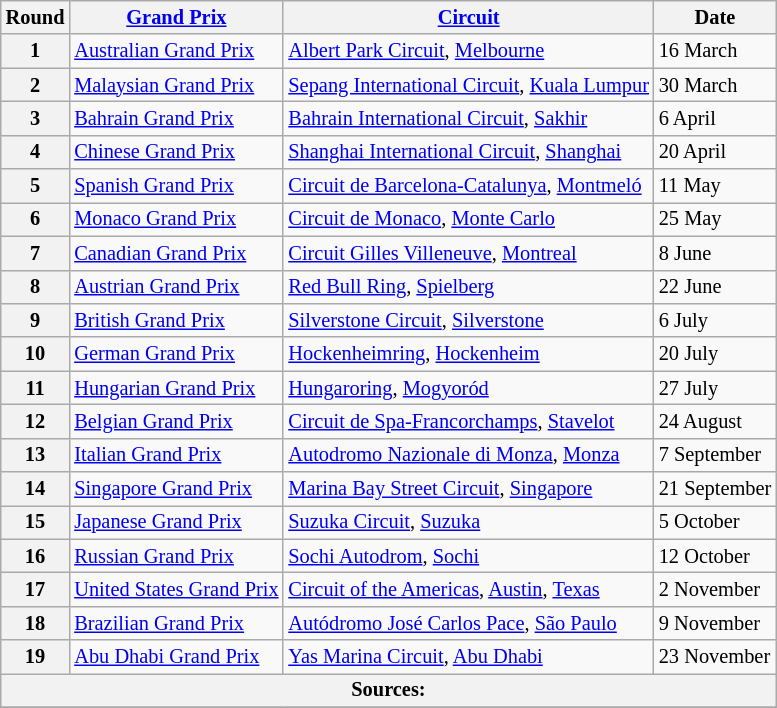<table class="wikitable" style="font-size: 85%">
<tr>
<th>Round</th>
<th><a href='#'>Grand Prix</a></th>
<th><a href='#'>Circuit</a></th>
<th>Date</th>
</tr>
<tr>
<th>1</th>
<td><a href='#'>Australian Grand Prix</a></td>
<td> <a href='#'>Albert Park Circuit</a>, <a href='#'>Melbourne</a></td>
<td>16 March</td>
</tr>
<tr>
<th>2</th>
<td><a href='#'>Malaysian Grand Prix</a></td>
<td> <a href='#'>Sepang International Circuit</a>, <a href='#'>Kuala Lumpur</a></td>
<td>30 March</td>
</tr>
<tr>
<th>3</th>
<td><a href='#'>Bahrain Grand Prix</a></td>
<td> <a href='#'>Bahrain International Circuit</a>, <a href='#'>Sakhir</a></td>
<td>6 April</td>
</tr>
<tr>
<th>4</th>
<td><a href='#'>Chinese Grand Prix</a></td>
<td> <a href='#'>Shanghai International Circuit</a>, <a href='#'>Shanghai</a></td>
<td>20 April</td>
</tr>
<tr>
<th>5</th>
<td><a href='#'>Spanish Grand Prix</a></td>
<td> <a href='#'>Circuit de Barcelona-Catalunya</a>, <a href='#'>Montmeló</a></td>
<td>11 May</td>
</tr>
<tr>
<th>6</th>
<td><a href='#'>Monaco Grand Prix</a></td>
<td> <a href='#'>Circuit de Monaco</a>, <a href='#'>Monte Carlo</a></td>
<td>25 May</td>
</tr>
<tr>
<th>7</th>
<td><a href='#'>Canadian Grand Prix</a></td>
<td> <a href='#'>Circuit Gilles Villeneuve</a>, <a href='#'>Montreal</a></td>
<td>8 June</td>
</tr>
<tr>
<th>8</th>
<td><a href='#'>Austrian Grand Prix</a></td>
<td> <a href='#'>Red Bull Ring</a>, <a href='#'>Spielberg</a></td>
<td>22 June</td>
</tr>
<tr>
<th>9</th>
<td><a href='#'>British Grand Prix</a></td>
<td> <a href='#'>Silverstone Circuit</a>, <a href='#'>Silverstone</a></td>
<td>6 July</td>
</tr>
<tr>
<th>10</th>
<td><a href='#'>German Grand Prix</a></td>
<td> <a href='#'>Hockenheimring</a>, <a href='#'>Hockenheim</a></td>
<td>20 July</td>
</tr>
<tr>
<th>11</th>
<td><a href='#'>Hungarian Grand Prix</a></td>
<td> <a href='#'>Hungaroring</a>, <a href='#'>Mogyoród</a></td>
<td>27 July</td>
</tr>
<tr>
<th>12</th>
<td><a href='#'>Belgian Grand Prix</a></td>
<td nowrap> <a href='#'>Circuit de Spa-Francorchamps</a>, <a href='#'>Stavelot</a></td>
<td>24 August</td>
</tr>
<tr>
<th>13</th>
<td><a href='#'>Italian Grand Prix</a></td>
<td> <a href='#'>Autodromo Nazionale di Monza</a>, <a href='#'>Monza</a></td>
<td>7 September</td>
</tr>
<tr>
<th>14</th>
<td><a href='#'>Singapore Grand Prix</a></td>
<td> <a href='#'>Marina Bay Street Circuit</a>, <a href='#'>Singapore</a></td>
<td nowrap>21 September</td>
</tr>
<tr>
<th>15</th>
<td><a href='#'>Japanese Grand Prix</a></td>
<td> <a href='#'>Suzuka Circuit</a>, <a href='#'>Suzuka</a></td>
<td>5 October</td>
</tr>
<tr>
<th>16</th>
<td><a href='#'>Russian Grand Prix</a></td>
<td> <a href='#'>Sochi Autodrom</a>, <a href='#'>Sochi</a></td>
<td>12 October</td>
</tr>
<tr>
<th>17</th>
<td nowrap><a href='#'>United States Grand Prix</a></td>
<td> <a href='#'>Circuit of the Americas</a>, <a href='#'>Austin</a>, <a href='#'>Texas</a></td>
<td>2 November</td>
</tr>
<tr>
<th>18</th>
<td><a href='#'>Brazilian Grand Prix</a></td>
<td> <a href='#'>Autódromo José Carlos Pace</a>, <a href='#'>São Paulo</a></td>
<td>9 November</td>
</tr>
<tr>
<th>19</th>
<td><a href='#'>Abu Dhabi Grand Prix</a></td>
<td> <a href='#'>Yas Marina Circuit</a>, <a href='#'>Abu Dhabi</a></td>
<td>23 November</td>
</tr>
<tr>
<th colspan="4">Sources:</th>
</tr>
<tr>
</tr>
</table>
